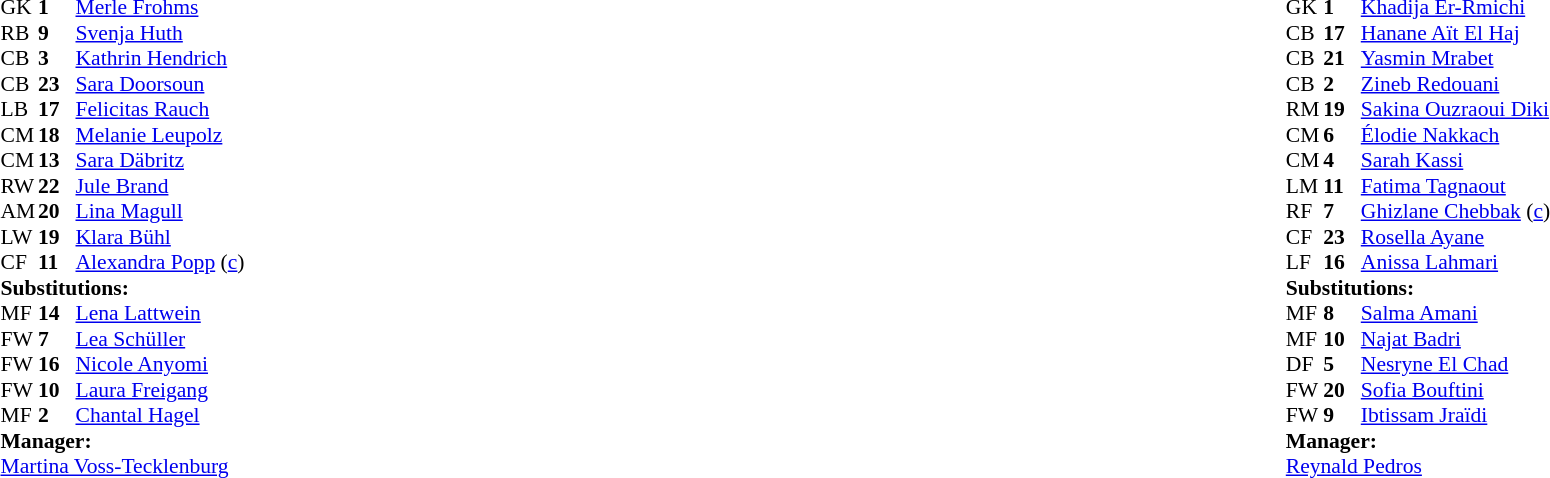<table width="100%">
<tr>
<td valign="top" width="40%"><br><table style="font-size:90%" cellspacing="0" cellpadding="0">
<tr>
<th width=25></th>
<th width=25></th>
</tr>
<tr>
<td>GK</td>
<td><strong>1</strong></td>
<td><a href='#'>Merle Frohms</a></td>
</tr>
<tr>
<td>RB</td>
<td><strong>9</strong></td>
<td><a href='#'>Svenja Huth</a></td>
</tr>
<tr>
<td>CB</td>
<td><strong>3</strong></td>
<td><a href='#'>Kathrin Hendrich</a></td>
</tr>
<tr>
<td>CB</td>
<td><strong>23</strong></td>
<td><a href='#'>Sara Doorsoun</a></td>
</tr>
<tr>
<td>LB</td>
<td><strong>17</strong></td>
<td><a href='#'>Felicitas Rauch</a></td>
<td></td>
<td></td>
</tr>
<tr>
<td>CM</td>
<td><strong>18</strong></td>
<td><a href='#'>Melanie Leupolz</a></td>
<td></td>
<td></td>
</tr>
<tr>
<td>CM</td>
<td><strong>13</strong></td>
<td><a href='#'>Sara Däbritz</a></td>
</tr>
<tr>
<td>RW</td>
<td><strong>22</strong></td>
<td><a href='#'>Jule Brand</a></td>
</tr>
<tr>
<td>AM</td>
<td><strong>20</strong></td>
<td><a href='#'>Lina Magull</a></td>
<td></td>
<td></td>
</tr>
<tr>
<td>LW</td>
<td><strong>19</strong></td>
<td><a href='#'>Klara Bühl</a></td>
<td></td>
<td></td>
</tr>
<tr>
<td>CF</td>
<td><strong>11</strong></td>
<td><a href='#'>Alexandra Popp</a> (<a href='#'>c</a>)</td>
<td></td>
<td></td>
</tr>
<tr>
<td colspan=3><strong>Substitutions:</strong></td>
</tr>
<tr>
<td>MF</td>
<td><strong>14</strong></td>
<td><a href='#'>Lena Lattwein</a></td>
<td></td>
<td></td>
</tr>
<tr>
<td>FW</td>
<td><strong>7</strong></td>
<td><a href='#'>Lea Schüller</a></td>
<td></td>
<td></td>
</tr>
<tr>
<td>FW</td>
<td><strong>16</strong></td>
<td><a href='#'>Nicole Anyomi</a></td>
<td></td>
<td></td>
</tr>
<tr>
<td>FW</td>
<td><strong>10</strong></td>
<td><a href='#'>Laura Freigang</a></td>
<td></td>
<td></td>
</tr>
<tr>
<td>MF</td>
<td><strong>2</strong></td>
<td><a href='#'>Chantal Hagel</a></td>
<td></td>
<td></td>
</tr>
<tr>
<td colspan=3><strong>Manager:</strong></td>
</tr>
<tr>
<td colspan=3><a href='#'>Martina Voss-Tecklenburg</a></td>
</tr>
</table>
</td>
<td valign="top"></td>
<td valign="top" width="50%"><br><table style="font-size:90%; margin:auto" cellspacing="0" cellpadding="0">
<tr>
<th width=25></th>
<th width=25></th>
</tr>
<tr>
<td>GK</td>
<td><strong>1</strong></td>
<td><a href='#'>Khadija Er-Rmichi</a></td>
</tr>
<tr>
<td>CB</td>
<td><strong>17</strong></td>
<td><a href='#'>Hanane Aït El Haj</a></td>
</tr>
<tr>
<td>CB</td>
<td><strong>21</strong></td>
<td><a href='#'>Yasmin Mrabet</a></td>
<td></td>
<td></td>
</tr>
<tr>
<td>CB</td>
<td><strong>2</strong></td>
<td><a href='#'>Zineb Redouani</a></td>
</tr>
<tr>
<td>RM</td>
<td><strong>19</strong></td>
<td><a href='#'>Sakina Ouzraoui Diki</a></td>
<td></td>
<td></td>
</tr>
<tr>
<td>CM</td>
<td><strong>6</strong></td>
<td><a href='#'>Élodie Nakkach</a></td>
<td></td>
<td></td>
</tr>
<tr>
<td>CM</td>
<td><strong>4</strong></td>
<td><a href='#'>Sarah Kassi</a></td>
</tr>
<tr>
<td>LM</td>
<td><strong>11</strong></td>
<td><a href='#'>Fatima Tagnaout</a></td>
</tr>
<tr>
<td>RF</td>
<td><strong>7</strong></td>
<td><a href='#'>Ghizlane Chebbak</a> (<a href='#'>c</a>)</td>
</tr>
<tr>
<td>CF</td>
<td><strong>23</strong></td>
<td><a href='#'>Rosella Ayane</a></td>
<td></td>
<td></td>
</tr>
<tr>
<td>LF</td>
<td><strong>16</strong></td>
<td><a href='#'>Anissa Lahmari</a></td>
<td></td>
<td></td>
</tr>
<tr>
<td colspan=3><strong>Substitutions:</strong></td>
</tr>
<tr>
<td>MF</td>
<td><strong>8</strong></td>
<td><a href='#'>Salma Amani</a></td>
<td></td>
<td></td>
</tr>
<tr>
<td>MF</td>
<td><strong>10</strong></td>
<td><a href='#'>Najat Badri</a></td>
<td></td>
<td></td>
</tr>
<tr>
<td>DF</td>
<td><strong>5</strong></td>
<td><a href='#'>Nesryne El Chad</a></td>
<td></td>
<td></td>
</tr>
<tr>
<td>FW</td>
<td><strong>20</strong></td>
<td><a href='#'>Sofia Bouftini</a></td>
<td></td>
<td></td>
</tr>
<tr>
<td>FW</td>
<td><strong>9</strong></td>
<td><a href='#'>Ibtissam Jraïdi</a></td>
<td></td>
<td></td>
</tr>
<tr>
<td colspan=3><strong>Manager:</strong></td>
</tr>
<tr>
<td colspan=3> <a href='#'>Reynald Pedros</a></td>
</tr>
</table>
</td>
</tr>
</table>
